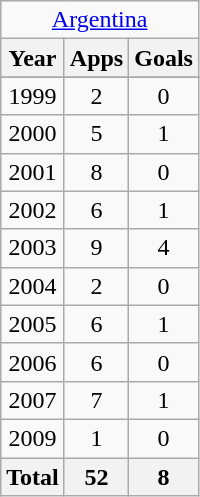<table class="wikitable" style="text-align:center">
<tr>
<td colspan="3"><a href='#'>Argentina</a></td>
</tr>
<tr>
<th>Year</th>
<th>Apps</th>
<th>Goals</th>
</tr>
<tr>
</tr>
<tr>
<td>1999</td>
<td>2</td>
<td>0</td>
</tr>
<tr>
<td>2000</td>
<td>5</td>
<td>1</td>
</tr>
<tr>
<td>2001</td>
<td>8</td>
<td>0</td>
</tr>
<tr>
<td>2002</td>
<td>6</td>
<td>1</td>
</tr>
<tr>
<td>2003</td>
<td>9</td>
<td>4</td>
</tr>
<tr>
<td>2004</td>
<td>2</td>
<td>0</td>
</tr>
<tr>
<td>2005</td>
<td>6</td>
<td>1</td>
</tr>
<tr>
<td>2006</td>
<td>6</td>
<td>0</td>
</tr>
<tr>
<td>2007</td>
<td>7</td>
<td>1</td>
</tr>
<tr>
<td>2009</td>
<td>1</td>
<td>0</td>
</tr>
<tr>
<th>Total</th>
<th>52</th>
<th>8</th>
</tr>
</table>
